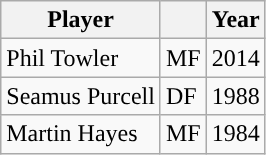<table class="wikitable">
<tr>
<th width=px>Player</th>
<th width=px></th>
<th width=px>Year</th>
</tr>
<tr>
<td>Phil Towler</td>
<td>MF</td>
<td>2014</td>
</tr>
<tr>
<td>Seamus Purcell</td>
<td>DF</td>
<td>1988</td>
</tr>
<tr>
<td>Martin Hayes</td>
<td>MF</td>
<td>1984</td>
</tr>
</table>
